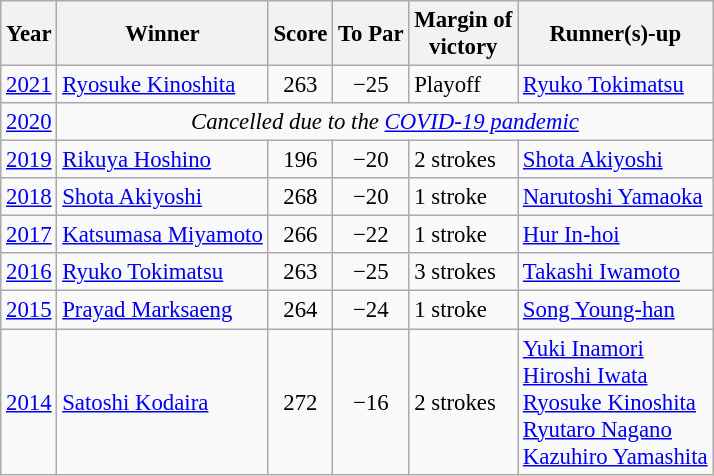<table class=wikitable style="font-size:95%">
<tr>
<th>Year</th>
<th>Winner</th>
<th>Score</th>
<th>To Par</th>
<th>Margin of<br>victory</th>
<th>Runner(s)-up</th>
</tr>
<tr>
<td><a href='#'>2021</a></td>
<td> <a href='#'>Ryosuke Kinoshita</a></td>
<td align=center>263</td>
<td align=center>−25</td>
<td>Playoff</td>
<td> <a href='#'>Ryuko Tokimatsu</a></td>
</tr>
<tr>
<td><a href='#'>2020</a></td>
<td align=center colspan=5><em>Cancelled due to the <a href='#'>COVID-19 pandemic</a></em></td>
</tr>
<tr>
<td><a href='#'>2019</a></td>
<td> <a href='#'>Rikuya Hoshino</a></td>
<td align=center>196</td>
<td align=center>−20</td>
<td>2 strokes</td>
<td> <a href='#'>Shota Akiyoshi</a></td>
</tr>
<tr>
<td><a href='#'>2018</a></td>
<td> <a href='#'>Shota Akiyoshi</a></td>
<td align=center>268</td>
<td align=center>−20</td>
<td>1 stroke</td>
<td> <a href='#'>Narutoshi Yamaoka</a></td>
</tr>
<tr>
<td><a href='#'>2017</a></td>
<td> <a href='#'>Katsumasa Miyamoto</a></td>
<td align=center>266</td>
<td align=center>−22</td>
<td>1 stroke</td>
<td> <a href='#'>Hur In-hoi</a></td>
</tr>
<tr>
<td><a href='#'>2016</a></td>
<td> <a href='#'>Ryuko Tokimatsu</a></td>
<td align=center>263</td>
<td align=center>−25</td>
<td>3 strokes</td>
<td> <a href='#'>Takashi Iwamoto</a></td>
</tr>
<tr>
<td><a href='#'>2015</a></td>
<td> <a href='#'>Prayad Marksaeng</a></td>
<td align=center>264</td>
<td align=center>−24</td>
<td>1 stroke</td>
<td> <a href='#'>Song Young-han</a></td>
</tr>
<tr>
<td><a href='#'>2014</a></td>
<td> <a href='#'>Satoshi Kodaira</a></td>
<td align=center>272</td>
<td align=center>−16</td>
<td>2 strokes</td>
<td> <a href='#'>Yuki Inamori</a><br> <a href='#'>Hiroshi Iwata</a><br> <a href='#'>Ryosuke Kinoshita</a><br> <a href='#'>Ryutaro Nagano</a><br> <a href='#'>Kazuhiro Yamashita</a></td>
</tr>
</table>
